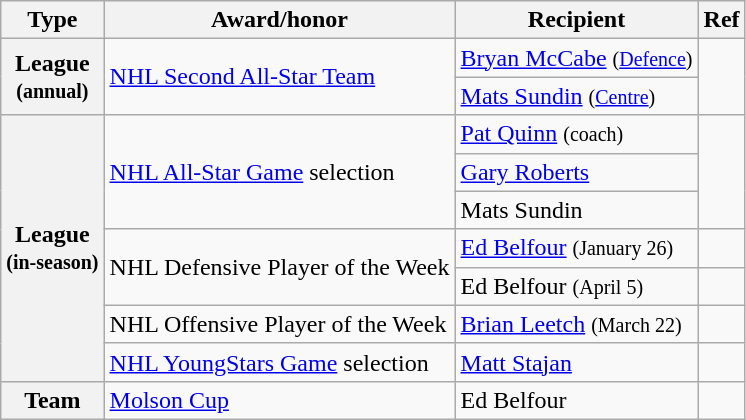<table class="wikitable">
<tr>
<th scope="col">Type</th>
<th scope="col">Award/honor</th>
<th scope="col">Recipient</th>
<th scope="col">Ref</th>
</tr>
<tr>
<th scope="row" rowspan="2">League<br><small>(annual)</small></th>
<td rowspan="2"><a href='#'>NHL Second All-Star Team</a></td>
<td><a href='#'>Bryan McCabe</a> <small>(<a href='#'>Defence</a>)</small></td>
<td rowspan="2"></td>
</tr>
<tr>
<td><a href='#'>Mats Sundin</a> <small>(<a href='#'>Centre</a>)</small></td>
</tr>
<tr>
<th scope="row" rowspan="7">League<br><small>(in-season)</small></th>
<td rowspan="3"><a href='#'>NHL All-Star Game</a> selection</td>
<td><a href='#'>Pat Quinn</a> <small>(coach)</small></td>
<td rowspan="3"></td>
</tr>
<tr>
<td><a href='#'>Gary Roberts</a></td>
</tr>
<tr>
<td>Mats Sundin</td>
</tr>
<tr>
<td rowspan="2">NHL Defensive Player of the Week</td>
<td><a href='#'>Ed Belfour</a> <small>(January 26)</small></td>
<td></td>
</tr>
<tr>
<td>Ed Belfour <small>(April 5)</small></td>
<td></td>
</tr>
<tr>
<td>NHL Offensive Player of the Week</td>
<td><a href='#'>Brian Leetch</a> <small>(March 22)</small></td>
<td></td>
</tr>
<tr>
<td><a href='#'>NHL YoungStars Game</a> selection</td>
<td><a href='#'>Matt Stajan</a></td>
<td></td>
</tr>
<tr>
<th scope="row" rowspan="5">Team</th>
<td><a href='#'>Molson Cup</a></td>
<td>Ed Belfour</td>
<td></td>
</tr>
</table>
